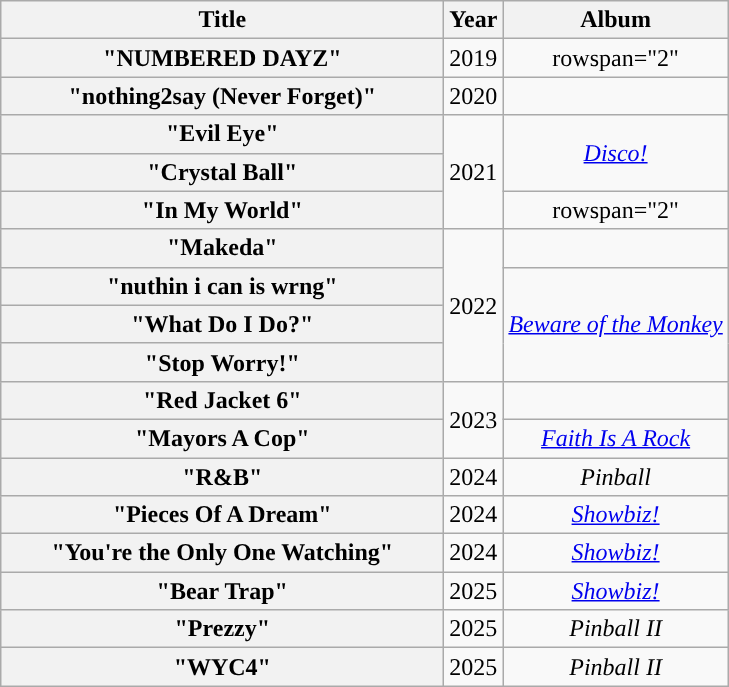<table class="wikitable plainrowheaders" style="text-align:center;">
<tr>
<th scope="col" rowspan="1" style="width:18em;">Title</th>
<th scope="col" rowspan="1">Year</th>
<th scope="col" rowspan="1">Album</th>
</tr>
<tr>
<th scope="row">"NUMBERED DAYZ"</th>
<td>2019</td>
<td>rowspan="2" </td>
</tr>
<tr>
<th scope="row">"nothing2say (Never Forget)"</th>
<td>2020</td>
</tr>
<tr>
<th scope="row">"Evil Eye"</th>
<td rowspan="3">2021</td>
<td rowspan="2"><em><a href='#'>Disco!</a></em></td>
</tr>
<tr>
<th scope="row">"Crystal Ball"</th>
</tr>
<tr>
<th scope="row">"In My World"</th>
<td>rowspan="2" </td>
</tr>
<tr>
<th scope="row">"Makeda"</th>
<td rowspan="4">2022</td>
</tr>
<tr>
<th scope="row">"nuthin i can is wrng"</th>
<td rowspan="3"><em><a href='#'>Beware of the Monkey</a></em></td>
</tr>
<tr>
<th scope="row">"What Do I Do?"</th>
</tr>
<tr>
<th scope="row">"Stop Worry!" </th>
</tr>
<tr>
<th scope="row">"Red Jacket 6"</th>
<td rowspan="2">2023</td>
<td></td>
</tr>
<tr>
<th scope="row">"Mayors A Cop" </th>
<td><em><a href='#'>Faith Is A Rock</a></em></td>
</tr>
<tr>
<th scope="row">"R&B" </th>
<td>2024</td>
<td><em>Pinball</em></td>
</tr>
<tr>
<th scope="row">"Pieces Of A Dream"</th>
<td>2024</td>
<td><em><a href='#'>Showbiz!</a></em></td>
</tr>
<tr>
<th scope="row">"You're the Only One Watching"</th>
<td>2024</td>
<td><em><a href='#'>Showbiz!</a></em></td>
</tr>
<tr>
<th scope="row">"Bear Trap"</th>
<td>2025</td>
<td><em><a href='#'>Showbiz!</a></em></td>
</tr>
<tr>
<th scope="row">"Prezzy" </th>
<td>2025</td>
<td><em>Pinball II</em></td>
</tr>
<tr>
<th scope="row">"WYC4" </th>
<td>2025</td>
<td><em>Pinball II</em></td>
</tr>
</table>
